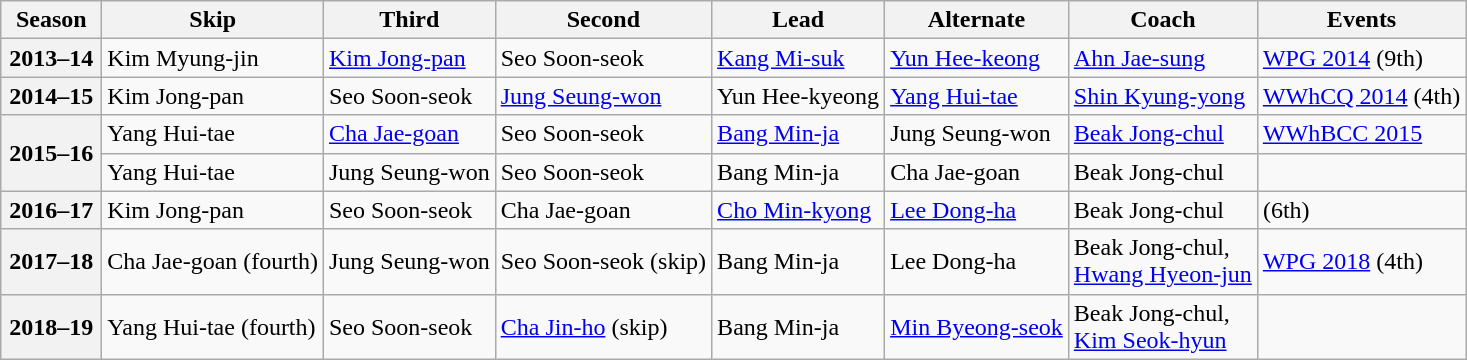<table class="wikitable">
<tr>
<th scope="col" width=60>Season</th>
<th scope="col">Skip</th>
<th scope="col">Third</th>
<th scope="col">Second</th>
<th scope="col">Lead</th>
<th scope="col">Alternate</th>
<th scope="col">Coach</th>
<th scope="col">Events</th>
</tr>
<tr>
<th scope="row">2013–14</th>
<td>Kim Myung-jin</td>
<td><a href='#'>Kim Jong-pan</a></td>
<td>Seo Soon-seok</td>
<td><a href='#'>Kang Mi-suk</a></td>
<td><a href='#'>Yun Hee-keong</a></td>
<td><a href='#'>Ahn Jae-sung</a></td>
<td><a href='#'>WPG 2014</a> (9th)</td>
</tr>
<tr>
<th scope="row">2014–15</th>
<td>Kim Jong-pan</td>
<td>Seo Soon-seok</td>
<td><a href='#'>Jung Seung-won</a></td>
<td>Yun Hee-kyeong</td>
<td><a href='#'>Yang Hui-tae</a></td>
<td><a href='#'>Shin Kyung-yong</a></td>
<td><a href='#'>WWhCQ 2014</a> (4th)</td>
</tr>
<tr>
<th scope="row" rowspan=2>2015–16</th>
<td>Yang Hui-tae</td>
<td><a href='#'>Cha Jae-goan</a></td>
<td>Seo Soon-seok</td>
<td><a href='#'>Bang Min-ja</a></td>
<td>Jung Seung-won</td>
<td><a href='#'>Beak Jong-chul</a></td>
<td><a href='#'>WWhBCC 2015</a> </td>
</tr>
<tr>
<td>Yang Hui-tae</td>
<td>Jung Seung-won</td>
<td>Seo Soon-seok</td>
<td>Bang Min-ja</td>
<td>Cha Jae-goan</td>
<td>Beak Jong-chul</td>
<td> </td>
</tr>
<tr>
<th scope="row">2016–17</th>
<td>Kim Jong-pan</td>
<td>Seo Soon-seok</td>
<td>Cha Jae-goan</td>
<td><a href='#'>Cho Min-kyong</a></td>
<td><a href='#'>Lee Dong-ha</a></td>
<td>Beak Jong-chul</td>
<td> (6th)</td>
</tr>
<tr>
<th scope="row">2017–18</th>
<td>Cha Jae-goan (fourth)</td>
<td>Jung Seung-won</td>
<td>Seo Soon-seok (skip)</td>
<td>Bang Min-ja</td>
<td>Lee Dong-ha</td>
<td>Beak Jong-chul,<br><a href='#'>Hwang Hyeon-jun</a></td>
<td><a href='#'>WPG 2018</a> (4th)</td>
</tr>
<tr>
<th scope="row">2018–19</th>
<td>Yang Hui-tae (fourth)</td>
<td>Seo Soon-seok</td>
<td><a href='#'>Cha Jin-ho</a> (skip)</td>
<td>Bang Min-ja</td>
<td><a href='#'>Min Byeong-seok</a></td>
<td>Beak Jong-chul,<br><a href='#'>Kim Seok-hyun</a></td>
<td> </td>
</tr>
</table>
